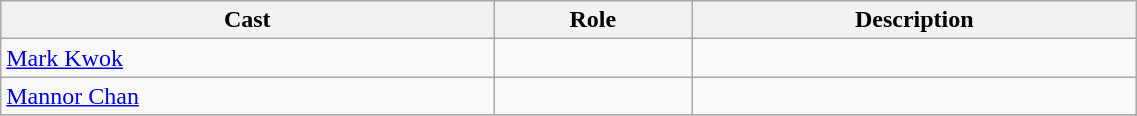<table class="wikitable" width="60%">
<tr>
<th>Cast</th>
<th>Role</th>
<th>Description</th>
</tr>
<tr>
<td><a href='#'>Mark Kwok</a></td>
<td></td>
<td></td>
</tr>
<tr>
<td><a href='#'>Mannor Chan</a></td>
<td></td>
<td></td>
</tr>
<tr>
</tr>
</table>
